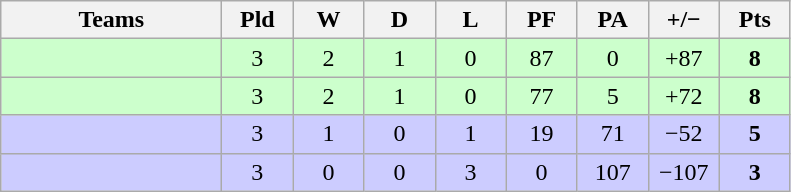<table class="wikitable" style="text-align: center;">
<tr>
<th width="140">Teams</th>
<th width="40">Pld</th>
<th width="40">W</th>
<th width="40">D</th>
<th width="40">L</th>
<th width="40">PF</th>
<th width="40">PA</th>
<th width="40">+/−</th>
<th width="40">Pts</th>
</tr>
<tr bgcolor=ccffcc>
<td align=left></td>
<td>3</td>
<td>2</td>
<td>1</td>
<td>0</td>
<td>87</td>
<td>0</td>
<td>+87</td>
<td><strong>8</strong></td>
</tr>
<tr bgcolor=ccffcc>
<td align=left></td>
<td>3</td>
<td>2</td>
<td>1</td>
<td>0</td>
<td>77</td>
<td>5</td>
<td>+72</td>
<td><strong>8</strong></td>
</tr>
<tr bgcolor=ccccff>
<td align=left></td>
<td>3</td>
<td>1</td>
<td>0</td>
<td>1</td>
<td>19</td>
<td>71</td>
<td>−52</td>
<td><strong>5</strong></td>
</tr>
<tr bgcolor=ccccff>
<td align=left></td>
<td>3</td>
<td>0</td>
<td>0</td>
<td>3</td>
<td>0</td>
<td>107</td>
<td>−107</td>
<td><strong>3</strong></td>
</tr>
</table>
